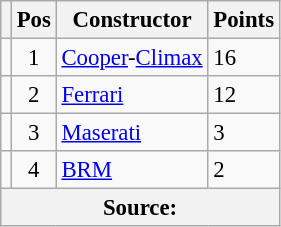<table class="wikitable" style="font-size: 95%;">
<tr>
<th></th>
<th>Pos</th>
<th>Constructor</th>
<th>Points</th>
</tr>
<tr>
<td align="left"></td>
<td align="center">1</td>
<td> <a href='#'>Cooper</a>-<a href='#'>Climax</a></td>
<td align="left">16</td>
</tr>
<tr>
<td align="left"></td>
<td align="center">2</td>
<td> <a href='#'>Ferrari</a></td>
<td align="left">12</td>
</tr>
<tr>
<td align="left"></td>
<td align="center">3</td>
<td> <a href='#'>Maserati</a></td>
<td align="left">3</td>
</tr>
<tr>
<td align="left"></td>
<td align="center">4</td>
<td> <a href='#'>BRM</a></td>
<td align="left">2</td>
</tr>
<tr>
<th colspan=4>Source: </th>
</tr>
</table>
